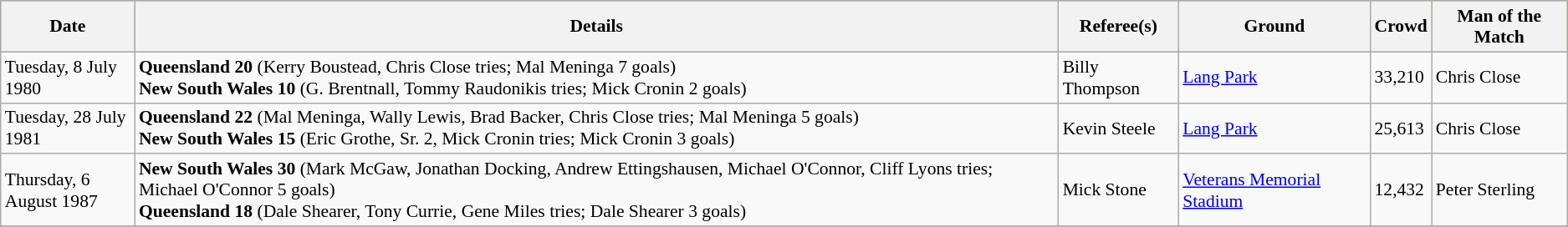<table class="wikitable sortable" style="font-size:90%">
<tr style="background:#bdb76b;">
<th width=100>Date</th>
<th>Details</th>
<th>Referee(s)</th>
<th>Ground</th>
<th>Crowd</th>
<th>Man of the Match</th>
</tr>
<tr>
<td>Tuesday, 8 July 1980</td>
<td><strong>Queensland 20</strong> (Kerry Boustead, Chris Close tries; Mal Meninga 7 goals) <br> <strong>New South Wales 10</strong> (G. Brentnall, Tommy Raudonikis tries; Mick Cronin 2 goals)</td>
<td>Billy Thompson</td>
<td><a href='#'>Lang Park</a></td>
<td>33,210</td>
<td>Chris Close</td>
</tr>
<tr>
<td>Tuesday, 28 July 1981</td>
<td><strong>Queensland 22</strong> (Mal Meninga, Wally Lewis, Brad Backer, Chris Close tries; Mal Meninga 5 goals) <br> <strong>New South Wales 15</strong> (Eric Grothe, Sr. 2, Mick Cronin tries; Mick Cronin 3 goals)</td>
<td>Kevin Steele</td>
<td><a href='#'>Lang Park</a></td>
<td>25,613</td>
<td>Chris Close</td>
</tr>
<tr>
<td>Thursday, 6 August 1987</td>
<td><strong>New South Wales 30</strong> (Mark McGaw, Jonathan Docking, Andrew Ettingshausen, Michael O'Connor, Cliff Lyons tries; Michael O'Connor 5 goals) <br> <strong>Queensland 18</strong> (Dale Shearer, Tony Currie, Gene Miles tries; Dale Shearer 3 goals)</td>
<td>Mick Stone</td>
<td><a href='#'>Veterans Memorial Stadium</a></td>
<td>12,432</td>
<td>Peter Sterling</td>
</tr>
<tr>
</tr>
</table>
